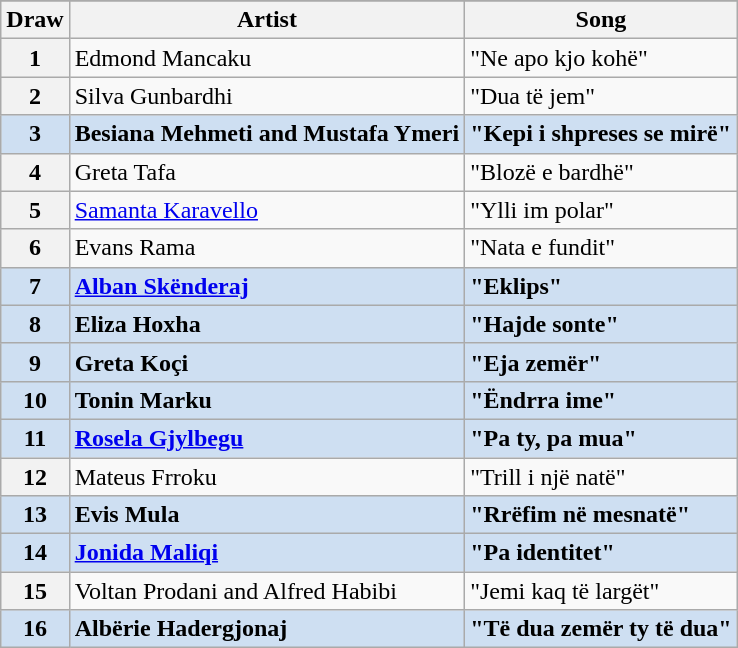<table class="sortable wikitable plainrowheaders" style="margin: 1em auto 1em auto; text-align:left;">
<tr>
</tr>
<tr>
<th scope="col">Draw</th>
<th scope="col">Artist</th>
<th scope="col">Song</th>
</tr>
<tr>
<th scope="row" style="text-align:center;">1</th>
<td>Edmond Mancaku</td>
<td>"Ne apo kjo kohë"</td>
</tr>
<tr>
<th scope="row" style="text-align:center;">2</th>
<td>Silva Gunbardhi</td>
<td>"Dua të jem"</td>
</tr>
<tr style="font-weight:bold; background:#CEDFF2;">
<th scope="row" style="font-weight:bold; background:#CEDFF2; text-align:center;">3</th>
<td>Besiana Mehmeti and Mustafa Ymeri</td>
<td>"Kepi i shpreses se mirë"</td>
</tr>
<tr>
<th scope="row" style="text-align:center;">4</th>
<td>Greta Tafa</td>
<td>"Blozë e bardhë"</td>
</tr>
<tr>
<th scope="row" style="text-align:center;">5</th>
<td><a href='#'>Samanta Karavello</a></td>
<td>"Ylli im polar"</td>
</tr>
<tr>
<th scope="row" style="text-align:center;">6</th>
<td>Evans Rama</td>
<td>"Nata e fundit"</td>
</tr>
<tr style="font-weight:bold; background:#CEDFF2;">
<th scope="row" style="font-weight:bold; background:#CEDFF2; text-align:center;">7</th>
<td><a href='#'>Alban Skënderaj</a></td>
<td>"Eklips"</td>
</tr>
<tr style="font-weight:bold; background:#CEDFF2;">
<th scope="row" style="font-weight:bold; background:#CEDFF2; text-align:center;">8</th>
<td>Eliza Hoxha</td>
<td>"Hajde sonte"</td>
</tr>
<tr style="font-weight:bold; background:#CEDFF2;">
<th scope="row" style="font-weight:bold; background:#CEDFF2; text-align:center;">9</th>
<td>Greta Koçi</td>
<td>"Eja zemër"</td>
</tr>
<tr style="font-weight:bold; background:#CEDFF2;">
<th scope="row" style="font-weight:bold; background:#CEDFF2; text-align:center;">10</th>
<td>Tonin Marku</td>
<td>"Ëndrra ime"</td>
</tr>
<tr style="font-weight:bold; background:#CEDFF2;">
<th scope="row" style="font-weight:bold; background:#CEDFF2; text-align:center;">11</th>
<td><a href='#'>Rosela Gjylbegu</a></td>
<td>"Pa ty, pa mua"</td>
</tr>
<tr>
<th scope="row" style="text-align:center;">12</th>
<td>Mateus Frroku</td>
<td>"Trill i një natë"</td>
</tr>
<tr style="font-weight:bold; background:#CEDFF2;">
<th scope="row" style="font-weight:bold; background:#CEDFF2; text-align:center;">13</th>
<td>Evis Mula</td>
<td>"Rrëfim në mesnatë"</td>
</tr>
<tr style="font-weight:bold; background:#CEDFF2;">
<th scope="row" style="font-weight:bold; background:#CEDFF2; text-align:center;">14</th>
<td><a href='#'>Jonida Maliqi</a></td>
<td>"Pa identitet"</td>
</tr>
<tr>
<th scope="row" style="text-align:center;">15</th>
<td>Voltan Prodani and Alfred Habibi</td>
<td>"Jemi kaq të largët"</td>
</tr>
<tr style="font-weight:bold; background:#CEDFF2;">
<th scope="row" style="font-weight:bold; background:#CEDFF2; text-align:center;">16</th>
<td>Albërie Hadergjonaj</td>
<td>"Të dua zemër ty të dua"</td>
</tr>
</table>
